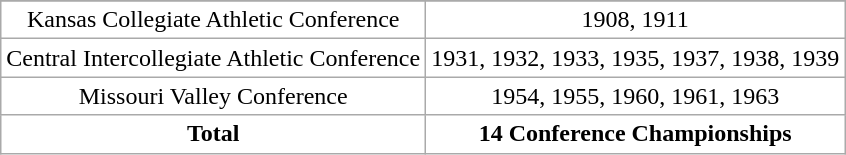<table class="wikitable" style="text-align:center; background:white;">
<tr>
</tr>
<tr>
<td>Kansas Collegiate Athletic Conference</td>
<td>1908, 1911</td>
</tr>
<tr>
<td>Central Intercollegiate Athletic Conference</td>
<td>1931, 1932, 1933, 1935, 1937, 1938, 1939</td>
</tr>
<tr>
<td>Missouri Valley Conference</td>
<td>1954, 1955, 1960, 1961, 1963</td>
</tr>
<tr>
<td><strong>Total</strong></td>
<td><strong>14 Conference Championships</strong></td>
</tr>
</table>
